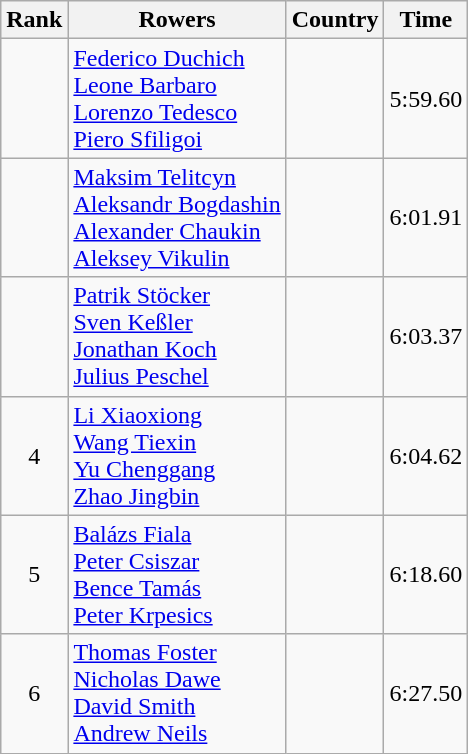<table class="wikitable" style="text-align:center">
<tr>
<th>Rank</th>
<th>Rowers</th>
<th>Country</th>
<th>Time</th>
</tr>
<tr>
<td></td>
<td align="left"><a href='#'>Federico Duchich</a><br><a href='#'>Leone Barbaro</a><br><a href='#'>Lorenzo Tedesco</a><br><a href='#'>Piero Sfiligoi</a></td>
<td align="left"></td>
<td>5:59.60</td>
</tr>
<tr>
<td></td>
<td align="left"><a href='#'>Maksim Telitcyn</a><br><a href='#'>Aleksandr Bogdashin</a><br><a href='#'>Alexander Chaukin</a><br><a href='#'>Aleksey Vikulin</a></td>
<td align="left"></td>
<td>6:01.91</td>
</tr>
<tr>
<td></td>
<td align="left"><a href='#'>Patrik Stöcker</a><br><a href='#'>Sven Keßler</a><br><a href='#'>Jonathan Koch</a><br><a href='#'>Julius Peschel</a></td>
<td align="left"></td>
<td>6:03.37</td>
</tr>
<tr>
<td>4</td>
<td align="left"><a href='#'>Li Xiaoxiong</a><br><a href='#'>Wang Tiexin</a><br><a href='#'>Yu Chenggang</a><br><a href='#'>Zhao Jingbin</a></td>
<td align="left"></td>
<td>6:04.62</td>
</tr>
<tr>
<td>5</td>
<td align="left"><a href='#'>Balázs Fiala</a><br><a href='#'>Peter Csiszar</a><br><a href='#'>Bence Tamás</a><br><a href='#'>Peter Krpesics</a></td>
<td align="left"></td>
<td>6:18.60</td>
</tr>
<tr>
<td>6</td>
<td align="left"><a href='#'>Thomas Foster</a><br><a href='#'>Nicholas Dawe</a><br><a href='#'>David Smith</a><br><a href='#'>Andrew Neils</a></td>
<td align="left"></td>
<td>6:27.50</td>
</tr>
</table>
